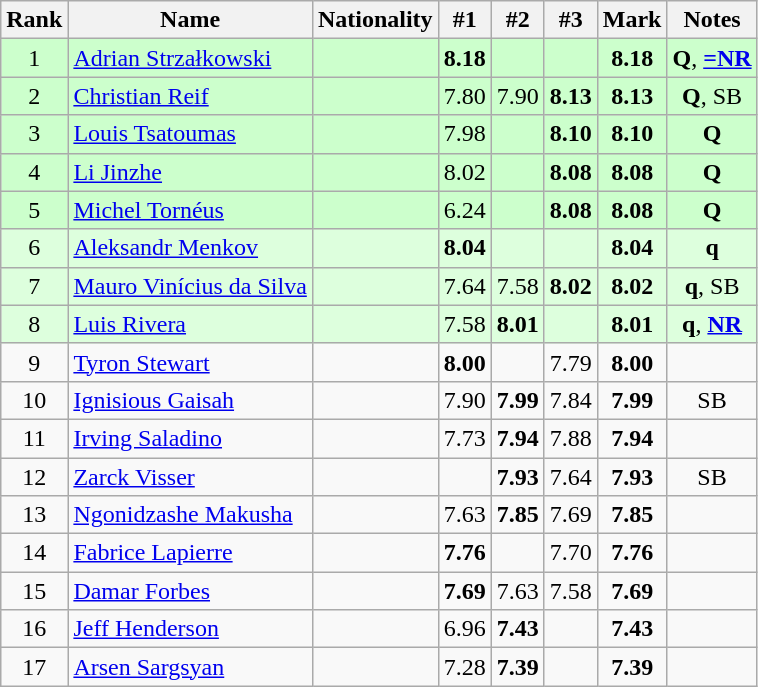<table class="wikitable sortable" style="text-align:center">
<tr>
<th>Rank</th>
<th>Name</th>
<th>Nationality</th>
<th>#1</th>
<th>#2</th>
<th>#3</th>
<th>Mark</th>
<th>Notes</th>
</tr>
<tr bgcolor=#ccffcc>
<td>1</td>
<td align=left><a href='#'>Adrian Strzałkowski</a></td>
<td align=left></td>
<td><strong>8.18</strong></td>
<td></td>
<td></td>
<td><strong>8.18</strong></td>
<td><strong>Q</strong>, <strong><a href='#'>=NR</a></strong></td>
</tr>
<tr bgcolor=#ccffcc>
<td>2</td>
<td align=left><a href='#'>Christian Reif</a></td>
<td align=left></td>
<td>7.80</td>
<td>7.90</td>
<td><strong>8.13</strong></td>
<td><strong>8.13</strong></td>
<td><strong>Q</strong>, SB</td>
</tr>
<tr bgcolor=#ccffcc>
<td>3</td>
<td align=left><a href='#'>Louis Tsatoumas</a></td>
<td align=left></td>
<td>7.98</td>
<td></td>
<td><strong>8.10</strong></td>
<td><strong>8.10</strong></td>
<td><strong>Q</strong></td>
</tr>
<tr bgcolor=#ccffcc>
<td>4</td>
<td align=left><a href='#'>Li Jinzhe</a></td>
<td align=left></td>
<td>8.02</td>
<td></td>
<td><strong>8.08</strong></td>
<td><strong>8.08</strong></td>
<td><strong>Q</strong></td>
</tr>
<tr bgcolor=#ccffcc>
<td>5</td>
<td align=left><a href='#'>Michel Tornéus</a></td>
<td align=left></td>
<td>6.24</td>
<td></td>
<td><strong>8.08</strong></td>
<td><strong>8.08</strong></td>
<td><strong>Q</strong></td>
</tr>
<tr bgcolor=#ddffdd>
<td>6</td>
<td align=left><a href='#'>Aleksandr Menkov</a></td>
<td align=left></td>
<td><strong>8.04</strong></td>
<td></td>
<td></td>
<td><strong>8.04</strong></td>
<td><strong>q</strong></td>
</tr>
<tr bgcolor=#ddffdd>
<td>7</td>
<td align=left><a href='#'>Mauro Vinícius da Silva</a></td>
<td align=left></td>
<td>7.64</td>
<td>7.58</td>
<td><strong>8.02</strong></td>
<td><strong>8.02</strong></td>
<td><strong>q</strong>, SB</td>
</tr>
<tr bgcolor=#ddffdd>
<td>8</td>
<td align=left><a href='#'>Luis Rivera</a></td>
<td align=left></td>
<td>7.58</td>
<td><strong>8.01</strong></td>
<td></td>
<td><strong>8.01</strong></td>
<td><strong>q</strong>, <strong><a href='#'>NR</a></strong></td>
</tr>
<tr>
<td>9</td>
<td align=left><a href='#'>Tyron Stewart</a></td>
<td align=left></td>
<td><strong>8.00</strong></td>
<td></td>
<td>7.79</td>
<td><strong>8.00</strong></td>
<td></td>
</tr>
<tr>
<td>10</td>
<td align=left><a href='#'>Ignisious Gaisah</a></td>
<td align=left></td>
<td>7.90</td>
<td><strong>7.99</strong></td>
<td>7.84</td>
<td><strong>7.99</strong></td>
<td>SB</td>
</tr>
<tr>
<td>11</td>
<td align=left><a href='#'>Irving Saladino</a></td>
<td align=left></td>
<td>7.73</td>
<td><strong>7.94</strong></td>
<td>7.88</td>
<td><strong>7.94</strong></td>
<td></td>
</tr>
<tr>
<td>12</td>
<td align=left><a href='#'>Zarck Visser</a></td>
<td align=left></td>
<td></td>
<td><strong>7.93</strong></td>
<td>7.64</td>
<td><strong>7.93</strong></td>
<td>SB</td>
</tr>
<tr>
<td>13</td>
<td align=left><a href='#'>Ngonidzashe Makusha</a></td>
<td align=left></td>
<td>7.63</td>
<td><strong>7.85</strong></td>
<td>7.69</td>
<td><strong>7.85</strong></td>
<td></td>
</tr>
<tr>
<td>14</td>
<td align=left><a href='#'>Fabrice Lapierre</a></td>
<td align=left></td>
<td><strong>7.76</strong></td>
<td></td>
<td>7.70</td>
<td><strong>7.76</strong></td>
<td></td>
</tr>
<tr>
<td>15</td>
<td align=left><a href='#'>Damar Forbes</a></td>
<td align=left></td>
<td><strong>7.69</strong></td>
<td>7.63</td>
<td>7.58</td>
<td><strong>7.69</strong></td>
<td></td>
</tr>
<tr>
<td>16</td>
<td align=left><a href='#'>Jeff Henderson</a></td>
<td align=left></td>
<td>6.96</td>
<td><strong>7.43</strong></td>
<td></td>
<td><strong>7.43</strong></td>
<td></td>
</tr>
<tr>
<td>17</td>
<td align=left><a href='#'>Arsen Sargsyan</a></td>
<td align=left></td>
<td>7.28</td>
<td><strong>7.39</strong></td>
<td></td>
<td><strong>7.39</strong></td>
<td></td>
</tr>
</table>
